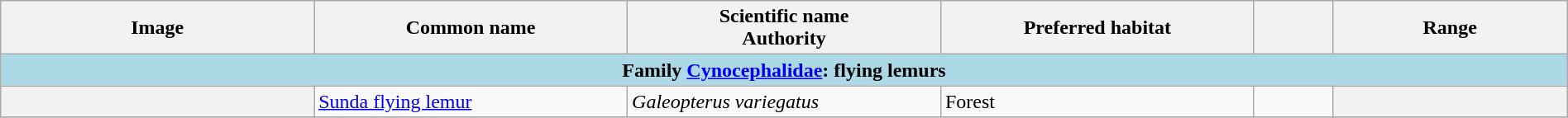<table width=100% class="wikitable unsortable plainrowheaders">
<tr>
<th width="20%" style="text-align: center;">Image</th>
<th width="20%">Common name</th>
<th width="20%">Scientific name<br>Authority</th>
<th width="20%">Preferred habitat</th>
<th width="5%"></th>
<th width="15%">Range</th>
</tr>
<tr>
<td style="text-align:center;background:lightblue;" colspan=6><strong>Family <a href='#'>Cynocephalidae</a>: flying lemurs</strong></td>
</tr>
<tr>
<th style="text-align: center;"></th>
<td><a href='#'>Sunda flying lemur</a></td>
<td><em>Galeopterus variegatus</em><br></td>
<td>Forest</td>
<td><br></td>
<th style="text-align: center;"></th>
</tr>
<tr>
</tr>
</table>
